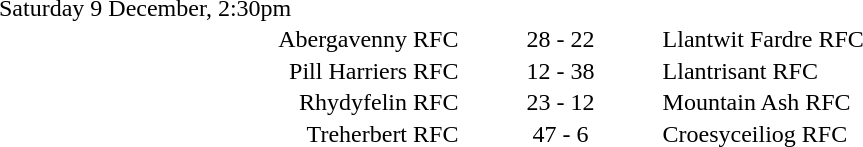<table style="width:70%;" cellspacing="1">
<tr>
<th width=35%></th>
<th width=15%></th>
<th></th>
</tr>
<tr>
<td>Saturday 9 December, 2:30pm</td>
</tr>
<tr>
<td align=right>Abergavenny RFC</td>
<td align=center>28 - 22</td>
<td>Llantwit Fardre RFC</td>
</tr>
<tr>
<td align=right>Pill Harriers RFC</td>
<td align=center>12 - 38</td>
<td>Llantrisant RFC</td>
</tr>
<tr>
<td align=right>Rhydyfelin RFC</td>
<td align=center>23 - 12</td>
<td>Mountain Ash RFC</td>
</tr>
<tr>
<td align=right>Treherbert RFC</td>
<td align=center>47 - 6</td>
<td>Croesyceiliog RFC</td>
</tr>
</table>
